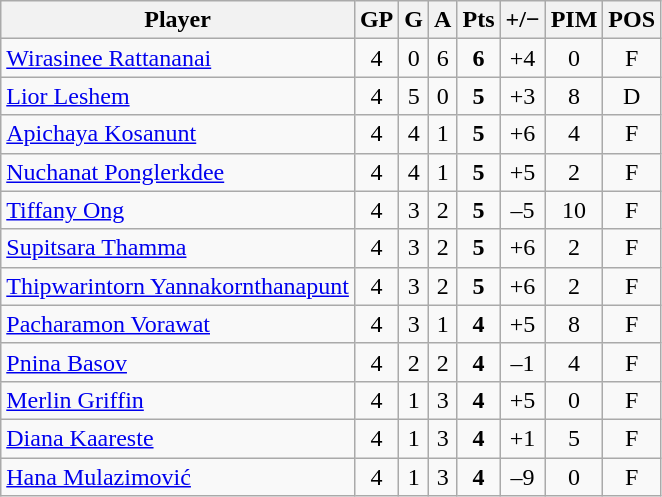<table class="wikitable sortable" style="text-align:center;">
<tr>
<th>Player</th>
<th>GP</th>
<th>G</th>
<th>A</th>
<th>Pts</th>
<th>+/−</th>
<th>PIM</th>
<th>POS</th>
</tr>
<tr>
<td style="text-align:left;"> <a href='#'>Wirasinee Rattananai</a></td>
<td>4</td>
<td>0</td>
<td>6</td>
<td><strong>6</strong></td>
<td>+4</td>
<td>0</td>
<td>F</td>
</tr>
<tr>
<td style="text-align:left;"> <a href='#'>Lior Leshem</a></td>
<td>4</td>
<td>5</td>
<td>0</td>
<td><strong>5</strong></td>
<td>+3</td>
<td>8</td>
<td>D</td>
</tr>
<tr>
<td style="text-align:left;"> <a href='#'>Apichaya Kosanunt</a></td>
<td>4</td>
<td>4</td>
<td>1</td>
<td><strong>5</strong></td>
<td>+6</td>
<td>4</td>
<td>F</td>
</tr>
<tr>
<td style="text-align:left;"> <a href='#'>Nuchanat Ponglerkdee</a></td>
<td>4</td>
<td>4</td>
<td>1</td>
<td><strong>5</strong></td>
<td>+5</td>
<td>2</td>
<td>F</td>
</tr>
<tr>
<td style="text-align:left;"> <a href='#'>Tiffany Ong</a></td>
<td>4</td>
<td>3</td>
<td>2</td>
<td><strong>5</strong></td>
<td>–5</td>
<td>10</td>
<td>F</td>
</tr>
<tr>
<td style="text-align:left;"> <a href='#'>Supitsara Thamma</a></td>
<td>4</td>
<td>3</td>
<td>2</td>
<td><strong>5</strong></td>
<td>+6</td>
<td>2</td>
<td>F</td>
</tr>
<tr>
<td style="text-align:left;"> <a href='#'>Thipwarintorn Yannakornthanapunt</a></td>
<td>4</td>
<td>3</td>
<td>2</td>
<td><strong>5</strong></td>
<td>+6</td>
<td>2</td>
<td>F</td>
</tr>
<tr>
<td style="text-align:left;"> <a href='#'>Pacharamon Vorawat</a></td>
<td>4</td>
<td>3</td>
<td>1</td>
<td><strong>4</strong></td>
<td>+5</td>
<td>8</td>
<td>F</td>
</tr>
<tr>
<td style="text-align:left;"> <a href='#'>Pnina Basov</a></td>
<td>4</td>
<td>2</td>
<td>2</td>
<td><strong>4</strong></td>
<td>–1</td>
<td>4</td>
<td>F</td>
</tr>
<tr>
<td style="text-align:left;"> <a href='#'>Merlin Griffin</a></td>
<td>4</td>
<td>1</td>
<td>3</td>
<td><strong>4</strong></td>
<td>+5</td>
<td>0</td>
<td>F</td>
</tr>
<tr>
<td style="text-align:left;"> <a href='#'>Diana Kaareste</a></td>
<td>4</td>
<td>1</td>
<td>3</td>
<td><strong>4</strong></td>
<td>+1</td>
<td>5</td>
<td>F</td>
</tr>
<tr>
<td style="text-align:left;"> <a href='#'>Hana Mulazimović</a></td>
<td>4</td>
<td>1</td>
<td>3</td>
<td><strong>4</strong></td>
<td>–9</td>
<td>0</td>
<td>F</td>
</tr>
</table>
